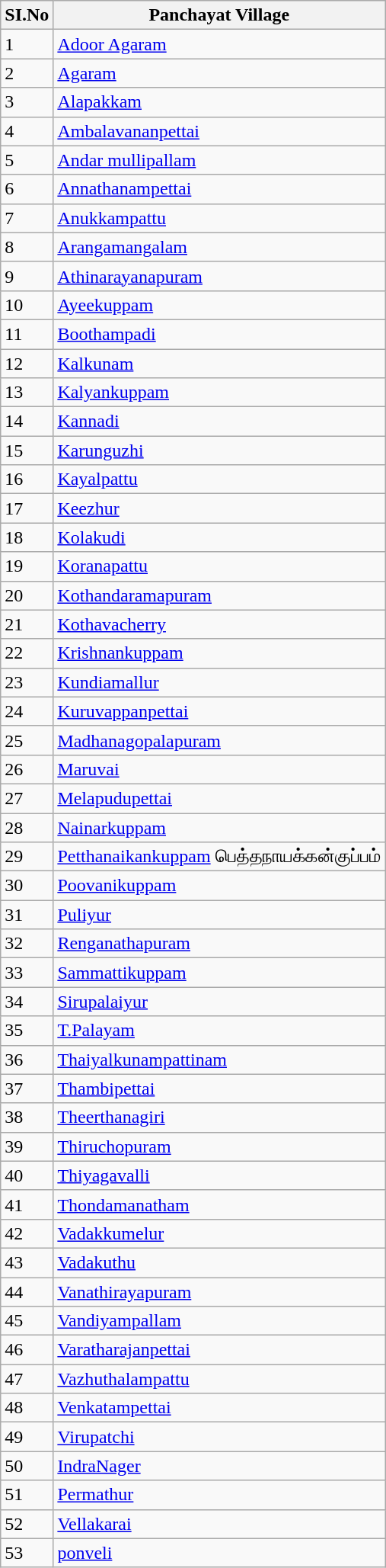<table class="wikitable sortable">
<tr>
<th>SI.No</th>
<th>Panchayat Village</th>
</tr>
<tr>
<td>1</td>
<td><a href='#'>Adoor Agaram</a></td>
</tr>
<tr>
<td>2</td>
<td><a href='#'>Agaram</a></td>
</tr>
<tr>
<td>3</td>
<td><a href='#'>Alapakkam</a></td>
</tr>
<tr>
<td>4</td>
<td><a href='#'>Ambalavananpettai</a></td>
</tr>
<tr>
<td>5</td>
<td><a href='#'>Andar mullipallam</a></td>
</tr>
<tr>
<td>6</td>
<td><a href='#'>Annathanampettai</a></td>
</tr>
<tr>
<td>7</td>
<td><a href='#'>Anukkampattu</a></td>
</tr>
<tr>
<td>8</td>
<td><a href='#'>Arangamangalam</a></td>
</tr>
<tr>
<td>9</td>
<td><a href='#'>Athinarayanapuram</a></td>
</tr>
<tr>
<td>10</td>
<td><a href='#'>Ayeekuppam</a></td>
</tr>
<tr>
<td>11</td>
<td><a href='#'>Boothampadi</a></td>
</tr>
<tr>
<td>12</td>
<td><a href='#'>Kalkunam</a></td>
</tr>
<tr>
<td>13</td>
<td><a href='#'>Kalyankuppam</a></td>
</tr>
<tr>
<td>14</td>
<td><a href='#'>Kannadi</a></td>
</tr>
<tr>
<td>15</td>
<td><a href='#'>Karunguzhi</a></td>
</tr>
<tr>
<td>16</td>
<td><a href='#'>Kayalpattu</a></td>
</tr>
<tr>
<td>17</td>
<td><a href='#'>Keezhur</a></td>
</tr>
<tr>
<td>18</td>
<td><a href='#'>Kolakudi</a></td>
</tr>
<tr>
<td>19</td>
<td><a href='#'>Koranapattu</a></td>
</tr>
<tr>
<td>20</td>
<td><a href='#'>Kothandaramapuram</a></td>
</tr>
<tr>
<td>21</td>
<td><a href='#'>Kothavacherry</a></td>
</tr>
<tr>
<td>22</td>
<td><a href='#'>Krishnankuppam</a></td>
</tr>
<tr>
<td>23</td>
<td><a href='#'>Kundiamallur</a></td>
</tr>
<tr>
<td>24</td>
<td><a href='#'>Kuruvappanpettai</a></td>
</tr>
<tr>
<td>25</td>
<td><a href='#'>Madhanagopalapuram</a></td>
</tr>
<tr>
<td>26</td>
<td><a href='#'>Maruvai</a></td>
</tr>
<tr>
<td>27</td>
<td><a href='#'>Melapudupettai</a></td>
</tr>
<tr>
<td>28</td>
<td><a href='#'>Nainarkuppam</a></td>
</tr>
<tr>
<td>29</td>
<td><a href='#'>Petthanaikankuppam</a> பெத்தநாயக்கன்குப்பம்</td>
</tr>
<tr>
<td>30</td>
<td><a href='#'>Poovanikuppam</a></td>
</tr>
<tr>
<td>31</td>
<td><a href='#'>Puliyur</a></td>
</tr>
<tr>
<td>32</td>
<td><a href='#'>Renganathapuram</a></td>
</tr>
<tr>
<td>33</td>
<td><a href='#'>Sammattikuppam</a></td>
</tr>
<tr>
<td>34</td>
<td><a href='#'>Sirupalaiyur</a></td>
</tr>
<tr>
<td>35</td>
<td><a href='#'>T.Palayam</a></td>
</tr>
<tr>
<td>36</td>
<td><a href='#'>Thaiyalkunampattinam</a></td>
</tr>
<tr>
<td>37</td>
<td><a href='#'>Thambipettai</a></td>
</tr>
<tr>
<td>38</td>
<td><a href='#'>Theerthanagiri</a></td>
</tr>
<tr>
<td>39</td>
<td><a href='#'>Thiruchopuram</a></td>
</tr>
<tr>
<td>40</td>
<td><a href='#'>Thiyagavalli</a></td>
</tr>
<tr>
<td>41</td>
<td><a href='#'>Thondamanatham</a></td>
</tr>
<tr>
<td>42</td>
<td><a href='#'>Vadakkumelur</a></td>
</tr>
<tr>
<td>43</td>
<td><a href='#'>Vadakuthu</a></td>
</tr>
<tr>
<td>44</td>
<td><a href='#'>Vanathirayapuram</a></td>
</tr>
<tr>
<td>45</td>
<td><a href='#'>Vandiyampallam</a></td>
</tr>
<tr>
<td>46</td>
<td><a href='#'>Varatharajanpettai</a></td>
</tr>
<tr>
<td>47</td>
<td><a href='#'>Vazhuthalampattu</a></td>
</tr>
<tr>
<td>48</td>
<td><a href='#'>Venkatampettai</a></td>
</tr>
<tr>
<td>49</td>
<td><a href='#'>Virupatchi</a></td>
</tr>
<tr>
<td>50</td>
<td><a href='#'>IndraNager</a></td>
</tr>
<tr>
<td>51</td>
<td><a href='#'>Permathur</a></td>
</tr>
<tr>
<td>52</td>
<td><a href='#'>Vellakarai</a></td>
</tr>
<tr>
<td>53</td>
<td><a href='#'>ponveli</a></td>
</tr>
</table>
